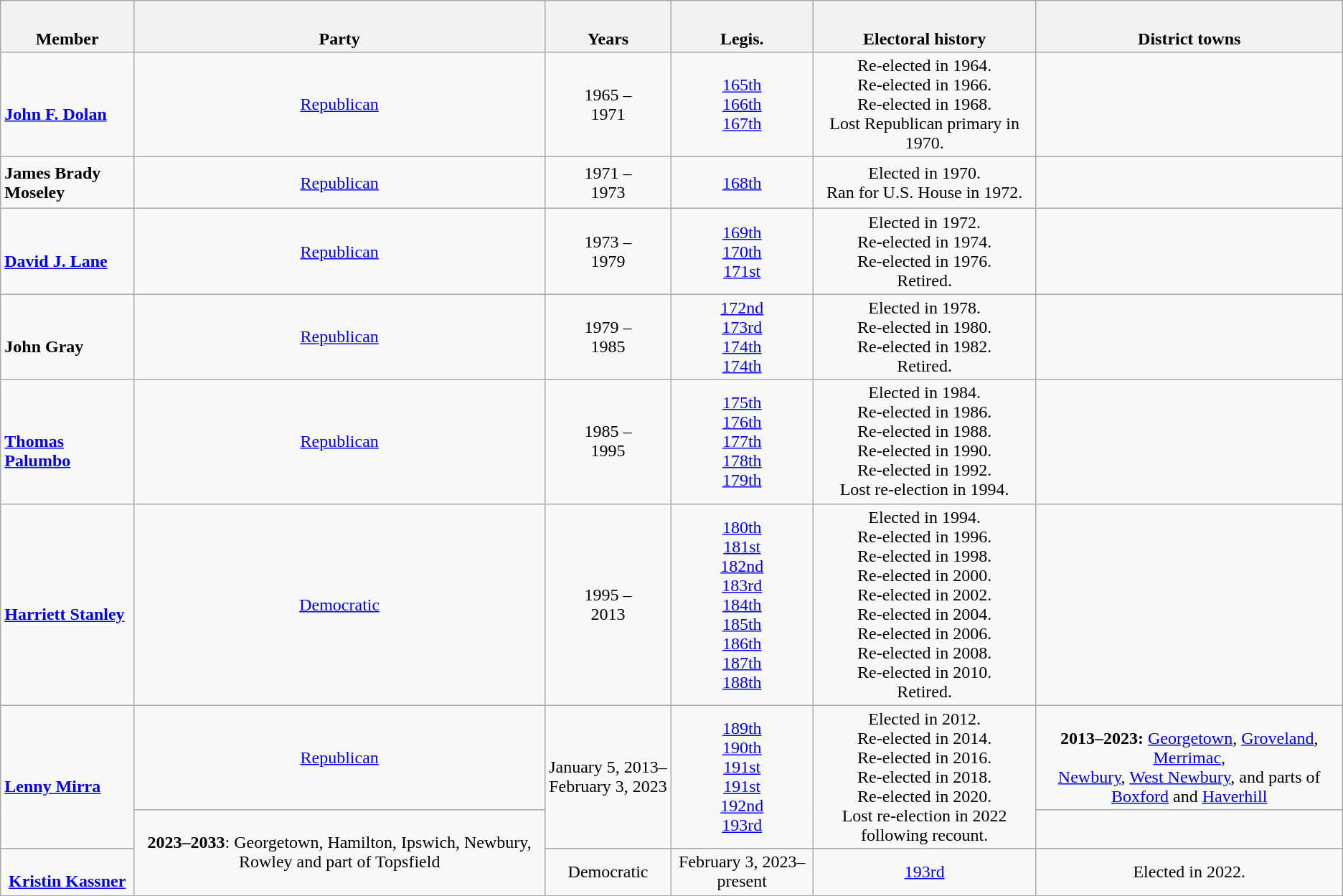<table class=wikitable style="text-align:center">
<tr style="height:3em" valign=bottom>
<th>Member</th>
<th>Party</th>
<th>Years</th>
<th>Legis.</th>
<th>Electoral history</th>
<th>District towns</th>
</tr>
<tr style="height:3em">
<td align=left><br><strong><a href='#'>John F. Dolan</a></strong></td>
<td><a href='#'>Republican</a></td>
<td nowrap>1965 –<br>1971</td>
<td><a href='#'>165th</a><br><a href='#'>166th</a><br><a href='#'>167th</a></td>
<td>Re-elected in 1964.<br>Re-elected in 1966.<br>Re-elected in 1968.<br>Lost Republican primary in 1970.</td>
<td></td>
</tr>
<tr style="height:3em">
<td align=left><strong>James Brady Moseley</strong></td>
<td><a href='#'>Republican</a></td>
<td nowrap>1971 –<br>1973</td>
<td><a href='#'>168th</a></td>
<td>Elected in 1970.<br>Ran for U.S. House in 1972.</td>
<td></td>
</tr>
<tr style="height:3em">
<td align=left><br><strong><a href='#'>David J. Lane</a></strong></td>
<td><a href='#'>Republican</a></td>
<td nowrap>1973 –<br>1979</td>
<td><a href='#'>169th</a><br><a href='#'>170th</a><br><a href='#'>171st</a></td>
<td>Elected in 1972.<br>Re-elected in 1974.<br>Re-elected in 1976.<br>Retired.</td>
<td></td>
</tr>
<tr style="height:3em">
<td align=left><br><strong>John Gray</strong></td>
<td><a href='#'>Republican</a></td>
<td nowrap>1979 –<br>1985</td>
<td><a href='#'>172nd</a><br><a href='#'>173rd</a><br><a href='#'>174th</a><br><a href='#'>174th</a></td>
<td>Elected in 1978.<br>Re-elected in 1980.<br>Re-elected in 1982.<br>Retired.</td>
<td></td>
</tr>
<tr style="height:3em">
<td align=left><br><strong><a href='#'>Thomas Palumbo</a></strong></td>
<td><a href='#'>Republican</a></td>
<td nowrap>1985 –<br>1995</td>
<td><a href='#'>175th</a><br><a href='#'>176th</a><br><a href='#'>177th</a><br><a href='#'>178th</a><br><a href='#'>179th</a><br></td>
<td>Elected in 1984.<br>Re-elected in 1986.<br>Re-elected in 1988.<br>Re-elected in 1990.<br>Re-elected in 1992.<br>Lost re-election in 1994.</td>
<td></td>
</tr>
<tr style="height:3em">
<td align=left><br><strong><a href='#'>Harriett Stanley</a></strong></td>
<td><a href='#'>Democratic</a></td>
<td nowrap>1995 –<br>2013</td>
<td><a href='#'>180th</a><br><a href='#'>181st</a><br><a href='#'>182nd</a><br><a href='#'>183rd</a><br><a href='#'>184th</a><br><a href='#'>185th</a><br><a href='#'>186th</a><br><a href='#'>187th</a><br><a href='#'>188th</a></td>
<td>Elected in 1994.<br>Re-elected in 1996.<br>Re-elected in 1998.<br>Re-elected in 2000.<br>Re-elected in 2002.<br>Re-elected in 2004.<br>Re-elected in 2006.<br>Re-elected in 2008.<br>Re-elected in 2010.<br>Retired.</td>
<td></td>
</tr>
<tr style="height:3em">
<td align=left rowspan="2"><br><strong><a href='#'>Lenny Mirra</a></strong></td>
<td><a href='#'>Republican</a></td>
<td nowrap rowspan="2">January 5, 2013–<br>February 3, 2023</td>
<td rowspan="2"><a href='#'>189th</a><br><a href='#'>190th</a><br><a href='#'>191st</a><br><a href='#'>191st</a><br><a href='#'>192nd</a><br><a href='#'>193rd</a></td>
<td rowspan="2">Elected in 2012.<br>Re-elected in 2014.<br>Re-elected in 2016.<br>Re-elected in 2018.<br>Re-elected in 2020.<br>Lost re-election in 2022 following recount.</td>
<td><br><strong>2013–2023:</strong> <a href='#'>Georgetown</a>, <a href='#'>Groveland</a>, <a href='#'>Merrimac</a>,<br><a href='#'>Newbury</a>, <a href='#'>West Newbury</a>, and parts of <a href='#'>Boxford</a> and <a href='#'>Haverhill</a></td>
</tr>
<tr>
<td rowspan="2"><strong>2023–2033</strong>: Georgetown, Hamilton, Ipswich, Newbury, Rowley and part of Topsfield</td>
</tr>
<tr>
<td><br><strong><a href='#'>Kristin Kassner</a></strong></td>
<td>Democratic</td>
<td>February 3, 2023–present</td>
<td><a href='#'>193rd</a></td>
<td>Elected in 2022.</td>
</tr>
</table>
